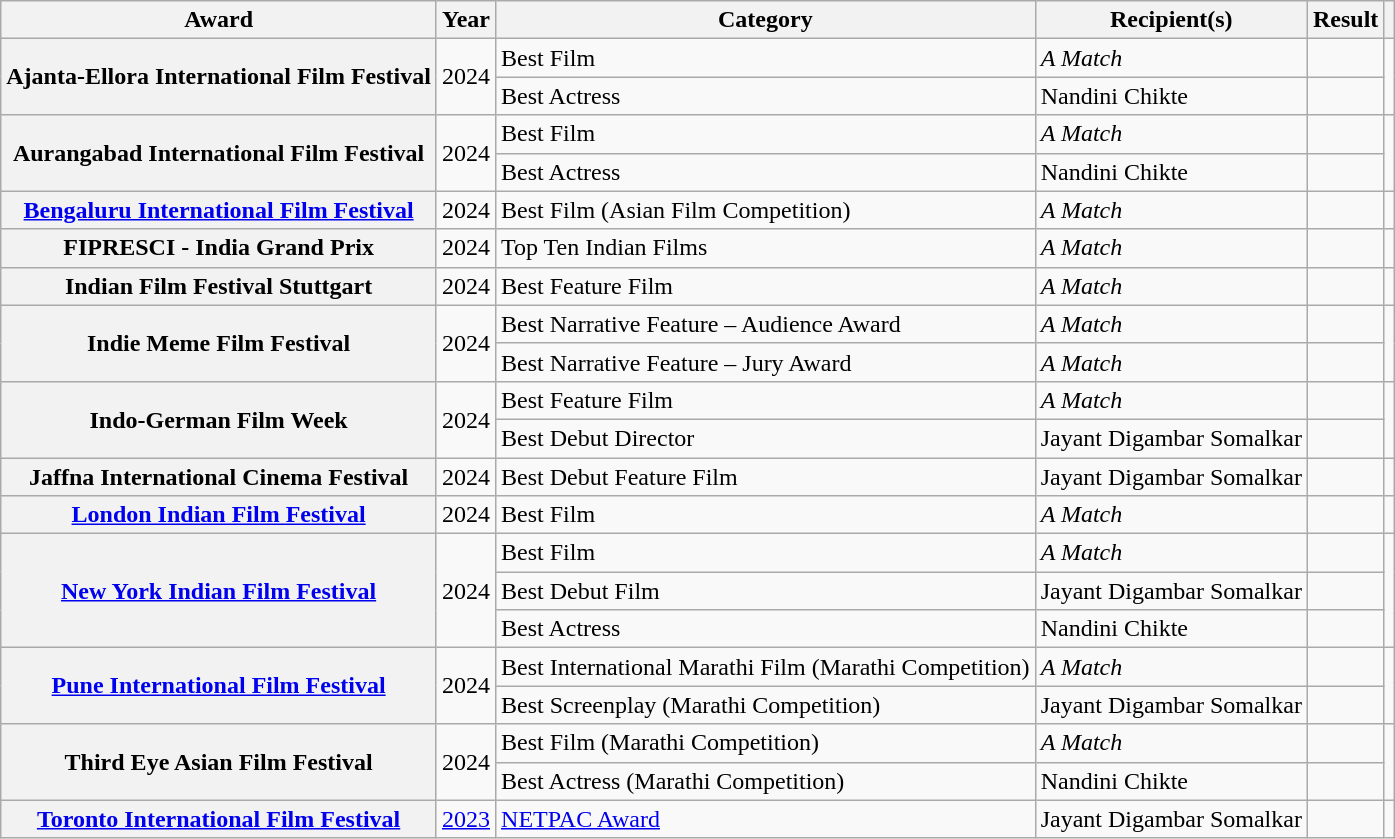<table class="wikitable sortable plainrowheaders">
<tr>
<th scope="col">Award</th>
<th scope="col">Year</th>
<th scope="col">Category</th>
<th scope="col">Recipient(s)</th>
<th scope="col">Result</th>
<th scope="col" class="unsortable"></th>
</tr>
<tr>
<th rowspan="2" scope="row">Ajanta-Ellora International Film Festival</th>
<td rowspan="2">2024</td>
<td>Best Film</td>
<td><em>A Match</em></td>
<td></td>
<td rowspan="2"></td>
</tr>
<tr>
<td>Best Actress</td>
<td>Nandini Chikte</td>
<td></td>
</tr>
<tr>
<th rowspan="2" scope="row">Aurangabad International Film Festival</th>
<td rowspan="2">2024</td>
<td>Best Film</td>
<td><em>A Match</em></td>
<td></td>
<td rowspan="2"></td>
</tr>
<tr>
<td>Best Actress</td>
<td>Nandini Chikte</td>
<td></td>
</tr>
<tr>
<th scope="row"><a href='#'>Bengaluru International Film Festival</a></th>
<td>2024</td>
<td>Best Film (Asian Film Competition)</td>
<td><em>A Match</em></td>
<td></td>
<td></td>
</tr>
<tr>
<th scope="row">FIPRESCI - India Grand Prix</th>
<td>2024</td>
<td>Top Ten Indian Films</td>
<td><em>A Match</em></td>
<td></td>
<td></td>
</tr>
<tr>
<th scope="row">Indian Film Festival Stuttgart</th>
<td>2024</td>
<td>Best Feature Film</td>
<td><em>A Match</em></td>
<td></td>
<td></td>
</tr>
<tr>
<th rowspan="2" scope="row">Indie Meme Film Festival</th>
<td rowspan="2">2024</td>
<td>Best Narrative Feature – Audience Award</td>
<td><em>A Match</em></td>
<td></td>
<td rowspan="2"></td>
</tr>
<tr>
<td>Best Narrative Feature – Jury Award</td>
<td><em>A Match</em></td>
<td></td>
</tr>
<tr>
<th rowspan="2" scope="row">Indo-German Film Week</th>
<td rowspan="2">2024</td>
<td>Best Feature Film</td>
<td><em>A Match</em></td>
<td></td>
<td rowspan="2"></td>
</tr>
<tr>
<td>Best Debut Director</td>
<td>Jayant Digambar Somalkar</td>
<td></td>
</tr>
<tr>
<th scope="row">Jaffna International Cinema Festival</th>
<td>2024</td>
<td>Best Debut Feature Film</td>
<td>Jayant Digambar Somalkar</td>
<td></td>
<td></td>
</tr>
<tr>
<th scope="row"><a href='#'>London Indian Film Festival</a></th>
<td>2024</td>
<td>Best Film</td>
<td><em>A Match</em></td>
<td></td>
<td></td>
</tr>
<tr>
<th rowspan="3" scope="row"><a href='#'>New York Indian Film Festival</a></th>
<td rowspan="3">2024</td>
<td>Best Film</td>
<td><em>A Match</em></td>
<td></td>
<td rowspan="3"></td>
</tr>
<tr>
<td>Best Debut Film</td>
<td>Jayant Digambar Somalkar</td>
<td></td>
</tr>
<tr>
<td>Best Actress</td>
<td>Nandini Chikte</td>
<td></td>
</tr>
<tr>
<th rowspan="2" scope="row"><a href='#'>Pune International Film Festival</a></th>
<td rowspan="2">2024</td>
<td>Best International Marathi Film (Marathi Competition)</td>
<td><em>A Match</em></td>
<td></td>
<td rowspan="2"></td>
</tr>
<tr>
<td>Best Screenplay (Marathi Competition)</td>
<td>Jayant Digambar Somalkar</td>
<td></td>
</tr>
<tr>
<th rowspan="2" scope="row">Third Eye Asian Film Festival</th>
<td rowspan="2">2024</td>
<td>Best Film (Marathi Competition)</td>
<td><em>A Match</em></td>
<td></td>
<td rowspan="2"></td>
</tr>
<tr>
<td>Best Actress (Marathi Competition)</td>
<td>Nandini Chikte</td>
<td></td>
</tr>
<tr>
<th scope="row"><a href='#'>Toronto International Film Festival</a></th>
<td><a href='#'>2023</a></td>
<td><a href='#'>NETPAC Award</a></td>
<td>Jayant Digambar Somalkar</td>
<td></td>
<td align="center"></td>
</tr>
</table>
